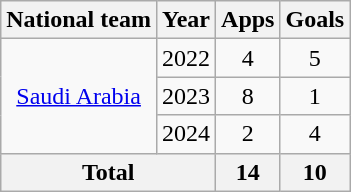<table class="wikitable" style="text-align:center">
<tr>
<th>National team</th>
<th>Year</th>
<th>Apps</th>
<th>Goals</th>
</tr>
<tr>
<td rowspan="3"><a href='#'>Saudi Arabia</a></td>
<td>2022</td>
<td>4</td>
<td>5</td>
</tr>
<tr>
<td>2023</td>
<td>8</td>
<td>1</td>
</tr>
<tr>
<td>2024</td>
<td>2</td>
<td>4</td>
</tr>
<tr>
<th colspan="2">Total</th>
<th>14</th>
<th>10</th>
</tr>
</table>
